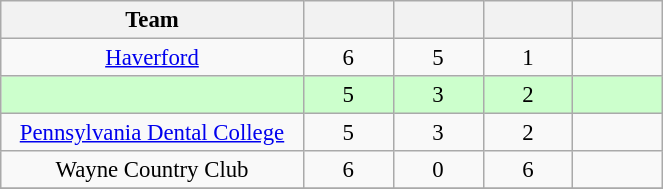<table class="wikitable sortable" style="text-align: center; font-size: 95%" width=35%>
<tr>
<th width="15%">Team</th>
<th width="5%"></th>
<th width="5%"></th>
<th width="5%"></th>
<th width="5%"></th>
</tr>
<tr style="text-align:center;">
<td><a href='#'>Haverford</a></td>
<td>6</td>
<td>5</td>
<td>1</td>
<td><strong></strong></td>
</tr>
<tr style="text-align:center;background-color:#CCFFCC">
<td></td>
<td>5</td>
<td>3</td>
<td>2</td>
<td><strong></strong></td>
</tr>
<tr style="text-align:center;">
<td><a href='#'>Pennsylvania Dental College</a></td>
<td>5</td>
<td>3</td>
<td>2</td>
<td><strong></strong></td>
</tr>
<tr style="text-align:center;">
<td>Wayne Country Club</td>
<td>6</td>
<td>0</td>
<td>6</td>
<td><strong></strong></td>
</tr>
<tr>
</tr>
</table>
